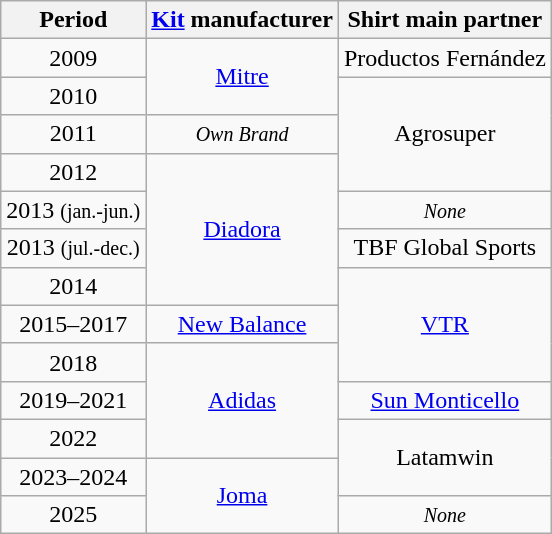<table class="wikitable" style="text-align: center">
<tr>
<th>Period</th>
<th><a href='#'>Kit</a> manufacturer</th>
<th>Shirt main partner</th>
</tr>
<tr>
<td>2009</td>
<td rowspan=2><a href='#'>Mitre</a></td>
<td>Productos Fernández</td>
</tr>
<tr>
<td>2010</td>
<td rowspan=3>Agrosuper</td>
</tr>
<tr>
<td>2011</td>
<td><small><em>Own Brand</em></small></td>
</tr>
<tr>
<td>2012</td>
<td rowspan=4><a href='#'>Diadora</a></td>
</tr>
<tr>
<td>2013 <small>(jan.-jun.)</small></td>
<td><small><em>None</em></small></td>
</tr>
<tr>
<td>2013 <small>(jul.-dec.)</small></td>
<td>TBF Global Sports</td>
</tr>
<tr>
<td>2014</td>
<td rowspan=3><a href='#'>VTR</a></td>
</tr>
<tr>
<td>2015–2017</td>
<td><a href='#'>New Balance</a></td>
</tr>
<tr>
<td>2018</td>
<td rowspan=3><a href='#'>Adidas</a></td>
</tr>
<tr>
<td>2019–2021</td>
<td><a href='#'>Sun Monticello</a></td>
</tr>
<tr>
<td>2022</td>
<td rowspan=2>Latamwin</td>
</tr>
<tr>
<td>2023–2024</td>
<td rowspan=4><a href='#'>Joma</a></td>
</tr>
<tr>
<td>2025</td>
<td><small><em>None</em></small></td>
</tr>
</table>
